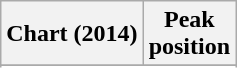<table class="wikitable sortable">
<tr>
<th scope="col">Chart (2014)</th>
<th scope="col">Peak<br>position</th>
</tr>
<tr>
</tr>
<tr>
</tr>
</table>
